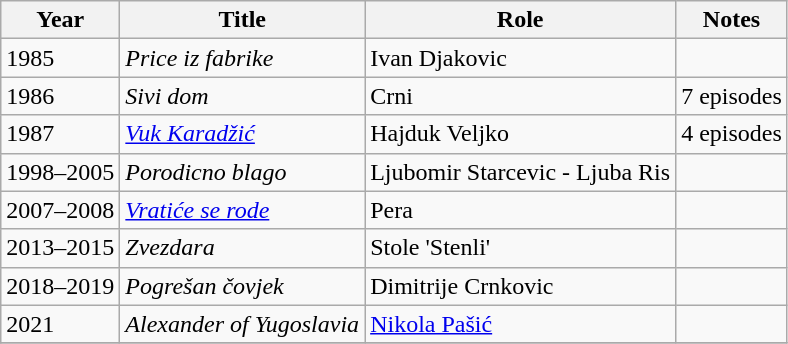<table class="wikitable sortable">
<tr>
<th>Year</th>
<th>Title</th>
<th>Role</th>
<th class="unsortable">Notes</th>
</tr>
<tr>
<td>1985</td>
<td><em>Price iz fabrike</em></td>
<td>Ivan Djakovic</td>
<td></td>
</tr>
<tr>
<td>1986</td>
<td><em>Sivi dom</em></td>
<td>Crni</td>
<td>7 episodes</td>
</tr>
<tr>
<td>1987</td>
<td><em><a href='#'>Vuk Karadžić</a></em></td>
<td>Hajduk Veljko</td>
<td>4 episodes</td>
</tr>
<tr>
<td>1998–2005</td>
<td><em>Porodicno blago</em></td>
<td>Ljubomir Starcevic - Ljuba Ris</td>
<td></td>
</tr>
<tr>
<td>2007–2008</td>
<td><em><a href='#'>Vratiće se rode</a></em></td>
<td>Pera</td>
<td></td>
</tr>
<tr>
<td>2013–2015</td>
<td><em>Zvezdara</em></td>
<td>Stole 'Stenli'</td>
<td></td>
</tr>
<tr>
<td>2018–2019</td>
<td><em>Pogrešan čovjek</em></td>
<td>Dimitrije Crnkovic</td>
<td></td>
</tr>
<tr>
<td>2021</td>
<td><em>Alexander of Yugoslavia</em></td>
<td><a href='#'>Nikola Pašić</a></td>
<td></td>
</tr>
<tr>
</tr>
</table>
